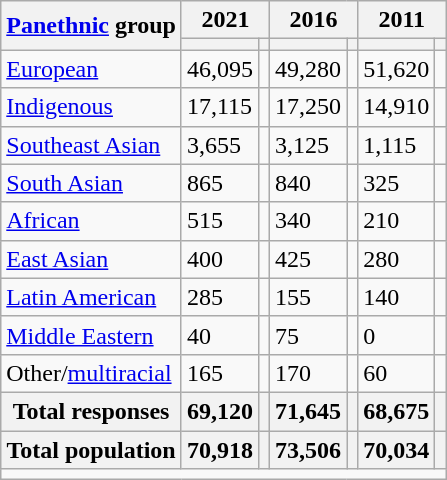<table class="wikitable collapsible sortable">
<tr>
<th rowspan="2"><a href='#'>Panethnic</a> group</th>
<th colspan="2">2021</th>
<th colspan="2">2016</th>
<th colspan="2">2011</th>
</tr>
<tr>
<th><a href='#'></a></th>
<th></th>
<th></th>
<th></th>
<th></th>
<th></th>
</tr>
<tr>
<td><a href='#'>European</a></td>
<td>46,095</td>
<td></td>
<td>49,280</td>
<td></td>
<td>51,620</td>
<td></td>
</tr>
<tr>
<td><a href='#'>Indigenous</a></td>
<td>17,115</td>
<td></td>
<td>17,250</td>
<td></td>
<td>14,910</td>
<td></td>
</tr>
<tr>
<td><a href='#'>Southeast Asian</a></td>
<td>3,655</td>
<td></td>
<td>3,125</td>
<td></td>
<td>1,115</td>
<td></td>
</tr>
<tr>
<td><a href='#'>South Asian</a></td>
<td>865</td>
<td></td>
<td>840</td>
<td></td>
<td>325</td>
<td></td>
</tr>
<tr>
<td><a href='#'>African</a></td>
<td>515</td>
<td></td>
<td>340</td>
<td></td>
<td>210</td>
<td></td>
</tr>
<tr>
<td><a href='#'>East Asian</a></td>
<td>400</td>
<td></td>
<td>425</td>
<td></td>
<td>280</td>
<td></td>
</tr>
<tr>
<td><a href='#'>Latin American</a></td>
<td>285</td>
<td></td>
<td>155</td>
<td></td>
<td>140</td>
<td></td>
</tr>
<tr>
<td><a href='#'>Middle Eastern</a></td>
<td>40</td>
<td></td>
<td>75</td>
<td></td>
<td>0</td>
<td></td>
</tr>
<tr>
<td>Other/<a href='#'>multiracial</a></td>
<td>165</td>
<td></td>
<td>170</td>
<td></td>
<td>60</td>
<td></td>
</tr>
<tr>
<th>Total responses</th>
<th>69,120</th>
<th></th>
<th>71,645</th>
<th></th>
<th>68,675</th>
<th></th>
</tr>
<tr class="sortbottom">
<th>Total population</th>
<th>70,918</th>
<th></th>
<th>73,506</th>
<th></th>
<th>70,034</th>
<th></th>
</tr>
<tr class="sortbottom">
<td colspan="15"></td>
</tr>
</table>
